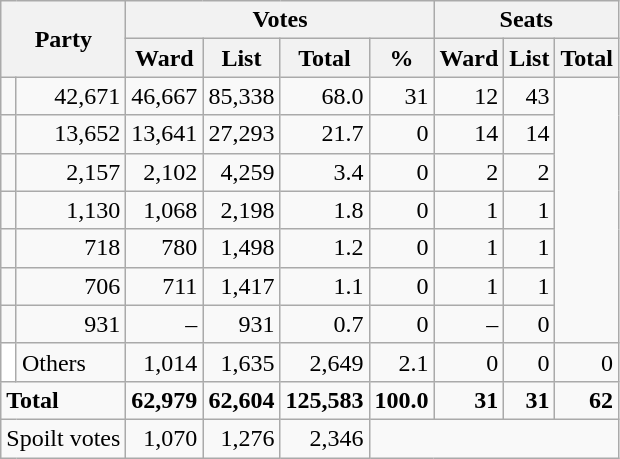<table class=wikitable style="text-align:right">
<tr>
<th rowspan="2" colspan="2">Party</th>
<th colspan="4" align="center">Votes</th>
<th colspan="3" align="center">Seats</th>
</tr>
<tr>
<th>Ward</th>
<th>List</th>
<th>Total</th>
<th>%</th>
<th>Ward</th>
<th>List</th>
<th>Total</th>
</tr>
<tr>
<td></td>
<td>42,671</td>
<td>46,667</td>
<td>85,338</td>
<td>68.0</td>
<td>31</td>
<td>12</td>
<td>43</td>
</tr>
<tr>
<td></td>
<td>13,652</td>
<td>13,641</td>
<td>27,293</td>
<td>21.7</td>
<td>0</td>
<td>14</td>
<td>14</td>
</tr>
<tr>
<td></td>
<td>2,157</td>
<td>2,102</td>
<td>4,259</td>
<td>3.4</td>
<td>0</td>
<td>2</td>
<td>2</td>
</tr>
<tr>
<td></td>
<td>1,130</td>
<td>1,068</td>
<td>2,198</td>
<td>1.8</td>
<td>0</td>
<td>1</td>
<td>1</td>
</tr>
<tr>
<td></td>
<td>718</td>
<td>780</td>
<td>1,498</td>
<td>1.2</td>
<td>0</td>
<td>1</td>
<td>1</td>
</tr>
<tr>
<td></td>
<td>706</td>
<td>711</td>
<td>1,417</td>
<td>1.1</td>
<td>0</td>
<td>1</td>
<td>1</td>
</tr>
<tr>
<td></td>
<td>931</td>
<td>–</td>
<td>931</td>
<td>0.7</td>
<td>0</td>
<td>–</td>
<td>0</td>
</tr>
<tr>
<td style="background-color:white"></td>
<td style="text-align:left">Others</td>
<td>1,014</td>
<td>1,635</td>
<td>2,649</td>
<td>2.1</td>
<td>0</td>
<td>0</td>
<td>0</td>
</tr>
<tr>
<td colspan="2" style="text-align:left"><strong>Total</strong></td>
<td><strong>62,979</strong></td>
<td><strong>62,604</strong></td>
<td><strong>125,583</strong></td>
<td><strong>100.0</strong></td>
<td><strong>31</strong></td>
<td><strong>31</strong></td>
<td><strong>62</strong></td>
</tr>
<tr>
<td colspan="2" style="text-align:left">Spoilt votes</td>
<td>1,070</td>
<td>1,276</td>
<td>2,346</td>
</tr>
</table>
